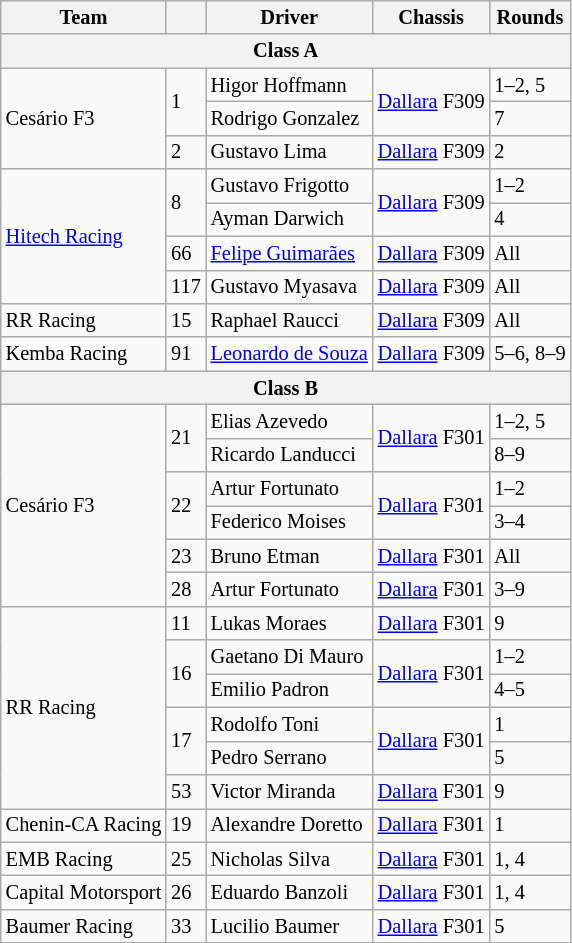<table class="wikitable" style="font-size: 85%">
<tr>
<th>Team</th>
<th></th>
<th>Driver</th>
<th>Chassis</th>
<th>Rounds</th>
</tr>
<tr>
<th colspan=5>Class A</th>
</tr>
<tr>
<td rowspan=3> Cesário F3</td>
<td rowspan=2>1</td>
<td> Higor Hoffmann</td>
<td rowspan=2><a href='#'>Dallara</a> F309</td>
<td>1–2, 5</td>
</tr>
<tr>
<td> Rodrigo Gonzalez</td>
<td>7</td>
</tr>
<tr>
<td>2</td>
<td> Gustavo Lima</td>
<td><a href='#'>Dallara</a> F309</td>
<td>2</td>
</tr>
<tr>
<td rowspan=4> <a href='#'>Hitech Racing</a></td>
<td rowspan=2>8</td>
<td> Gustavo Frigotto</td>
<td rowspan=2><a href='#'>Dallara</a> F309</td>
<td>1–2</td>
</tr>
<tr>
<td> Ayman Darwich</td>
<td>4</td>
</tr>
<tr>
<td>66</td>
<td> <a href='#'>Felipe Guimarães</a></td>
<td><a href='#'>Dallara</a> F309</td>
<td>All</td>
</tr>
<tr>
<td>117</td>
<td> Gustavo Myasava</td>
<td><a href='#'>Dallara</a> F309</td>
<td>All</td>
</tr>
<tr>
<td> RR Racing</td>
<td>15</td>
<td> Raphael Raucci</td>
<td><a href='#'>Dallara</a> F309</td>
<td>All</td>
</tr>
<tr>
<td> Kemba Racing</td>
<td>91</td>
<td> <a href='#'>Leonardo de Souza</a></td>
<td><a href='#'>Dallara</a> F309</td>
<td>5–6, 8–9</td>
</tr>
<tr>
<th colspan=5>Class B</th>
</tr>
<tr>
<td rowspan=6> Cesário F3</td>
<td rowspan=2>21</td>
<td> Elias Azevedo</td>
<td rowspan=2><a href='#'>Dallara</a> F301</td>
<td>1–2, 5</td>
</tr>
<tr>
<td> Ricardo Landucci</td>
<td>8–9</td>
</tr>
<tr>
<td rowspan=2>22</td>
<td> Artur Fortunato</td>
<td rowspan=2><a href='#'>Dallara</a> F301</td>
<td>1–2</td>
</tr>
<tr>
<td> Federico Moises</td>
<td>3–4</td>
</tr>
<tr>
<td>23</td>
<td> Bruno Etman</td>
<td><a href='#'>Dallara</a> F301</td>
<td>All</td>
</tr>
<tr>
<td>28</td>
<td> Artur Fortunato</td>
<td><a href='#'>Dallara</a> F301</td>
<td>3–9</td>
</tr>
<tr>
<td rowspan=6> RR Racing</td>
<td>11</td>
<td> Lukas Moraes</td>
<td><a href='#'>Dallara</a> F301</td>
<td>9</td>
</tr>
<tr>
<td rowspan=2>16</td>
<td> Gaetano Di Mauro</td>
<td rowspan=2><a href='#'>Dallara</a> F301</td>
<td>1–2</td>
</tr>
<tr>
<td>  Emilio Padron</td>
<td>4–5</td>
</tr>
<tr>
<td rowspan=2>17</td>
<td> Rodolfo Toni</td>
<td rowspan=2><a href='#'>Dallara</a> F301</td>
<td>1</td>
</tr>
<tr>
<td> Pedro Serrano</td>
<td>5</td>
</tr>
<tr>
<td>53</td>
<td> Victor Miranda</td>
<td><a href='#'>Dallara</a> F301</td>
<td>9</td>
</tr>
<tr>
<td> Chenin-CA Racing</td>
<td>19</td>
<td> Alexandre Doretto</td>
<td><a href='#'>Dallara</a> F301</td>
<td>1</td>
</tr>
<tr>
<td> EMB Racing</td>
<td>25</td>
<td> Nicholas Silva</td>
<td><a href='#'>Dallara</a> F301</td>
<td>1, 4</td>
</tr>
<tr>
<td> Capital Motorsport</td>
<td>26</td>
<td> Eduardo Banzoli</td>
<td><a href='#'>Dallara</a> F301</td>
<td>1, 4</td>
</tr>
<tr>
<td> Baumer Racing</td>
<td>33</td>
<td> Lucilio Baumer</td>
<td><a href='#'>Dallara</a> F301</td>
<td>5</td>
</tr>
<tr>
</tr>
</table>
